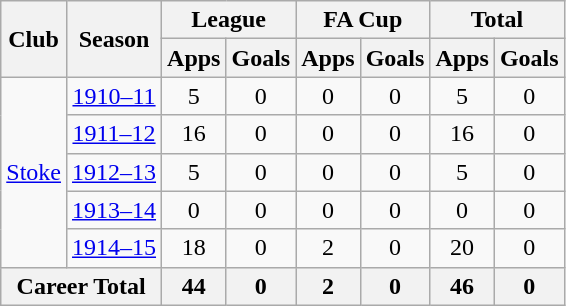<table class="wikitable" style="text-align: center;">
<tr>
<th rowspan="2">Club</th>
<th rowspan="2">Season</th>
<th colspan="2">League</th>
<th colspan="2">FA Cup</th>
<th colspan="2">Total</th>
</tr>
<tr>
<th>Apps</th>
<th>Goals</th>
<th>Apps</th>
<th>Goals</th>
<th>Apps</th>
<th>Goals</th>
</tr>
<tr>
<td rowspan="5"><a href='#'>Stoke</a></td>
<td><a href='#'>1910–11</a></td>
<td>5</td>
<td>0</td>
<td>0</td>
<td>0</td>
<td>5</td>
<td>0</td>
</tr>
<tr>
<td><a href='#'>1911–12</a></td>
<td>16</td>
<td>0</td>
<td>0</td>
<td>0</td>
<td>16</td>
<td>0</td>
</tr>
<tr>
<td><a href='#'>1912–13</a></td>
<td>5</td>
<td>0</td>
<td>0</td>
<td>0</td>
<td>5</td>
<td>0</td>
</tr>
<tr>
<td><a href='#'>1913–14</a></td>
<td>0</td>
<td>0</td>
<td>0</td>
<td>0</td>
<td>0</td>
<td>0</td>
</tr>
<tr>
<td><a href='#'>1914–15</a></td>
<td>18</td>
<td>0</td>
<td>2</td>
<td>0</td>
<td>20</td>
<td>0</td>
</tr>
<tr>
<th colspan="2">Career Total</th>
<th>44</th>
<th>0</th>
<th>2</th>
<th>0</th>
<th>46</th>
<th>0</th>
</tr>
</table>
